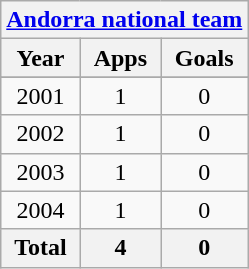<table class="wikitable" style="text-align:center">
<tr>
<th colspan=3><a href='#'>Andorra national team</a></th>
</tr>
<tr>
<th>Year</th>
<th>Apps</th>
<th>Goals</th>
</tr>
<tr>
</tr>
<tr>
<td>2001</td>
<td>1</td>
<td>0</td>
</tr>
<tr>
<td>2002</td>
<td>1</td>
<td>0</td>
</tr>
<tr>
<td>2003</td>
<td>1</td>
<td>0</td>
</tr>
<tr>
<td>2004</td>
<td>1</td>
<td>0</td>
</tr>
<tr>
<th>Total</th>
<th>4</th>
<th>0</th>
</tr>
</table>
